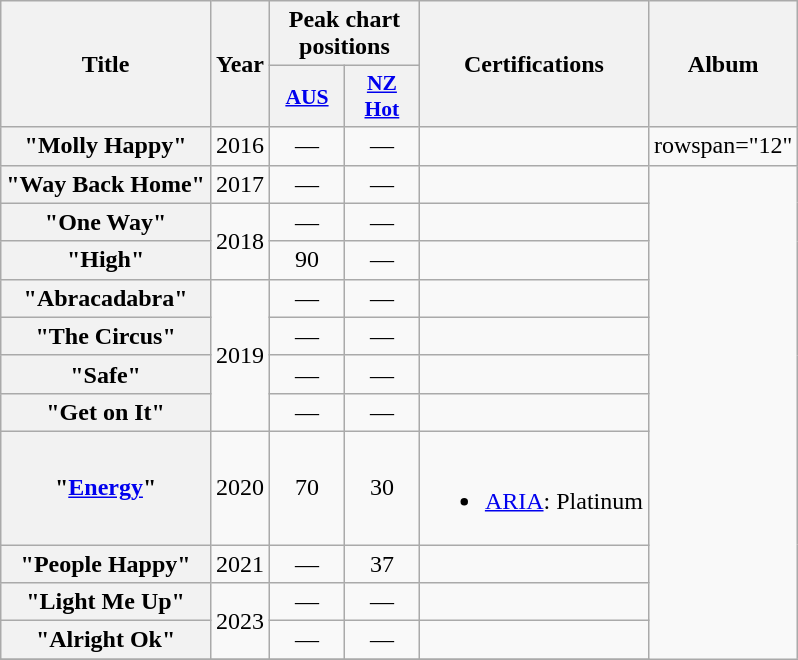<table class="wikitable plainrowheaders" style="text-align:center;">
<tr>
<th scope="col" rowspan="2">Title</th>
<th scope="col" rowspan="2">Year</th>
<th scope="col" colspan="2">Peak chart positions</th>
<th scope="col" rowspan="2">Certifications</th>
<th scope="col" rowspan="2">Album</th>
</tr>
<tr>
<th scope="col" style="width:3em;font-size:90%;"><a href='#'>AUS</a><br></th>
<th scope="col" style="width:3em;font-size:90%;"><a href='#'>NZ<br>Hot</a><br></th>
</tr>
<tr>
<th scope="row">"Molly Happy"</th>
<td>2016</td>
<td>—</td>
<td>—</td>
<td></td>
<td>rowspan="12" </td>
</tr>
<tr>
<th scope="row">"Way Back Home"</th>
<td>2017</td>
<td>—</td>
<td>—</td>
<td></td>
</tr>
<tr>
<th scope="row">"One Way"<br></th>
<td rowspan="2">2018</td>
<td>—</td>
<td>—</td>
<td></td>
</tr>
<tr>
<th scope="row">"High"<br></th>
<td>90</td>
<td>—</td>
<td></td>
</tr>
<tr>
<th scope="row">"Abracadabra"</th>
<td rowspan="4">2019</td>
<td>—</td>
<td>—</td>
<td></td>
</tr>
<tr>
<th scope="row">"The Circus"</th>
<td>—</td>
<td>—</td>
<td></td>
</tr>
<tr>
<th scope="row">"Safe"<br></th>
<td>—</td>
<td>—</td>
<td></td>
</tr>
<tr>
<th scope="row">"Get on It"<br></th>
<td>—</td>
<td>—</td>
<td></td>
</tr>
<tr>
<th scope="row">"<a href='#'>Energy</a>"<br></th>
<td>2020</td>
<td>70</td>
<td>30</td>
<td><br><ul><li><a href='#'>ARIA</a>: Platinum</li></ul></td>
</tr>
<tr>
<th scope="row">"People Happy"<br></th>
<td>2021</td>
<td>—</td>
<td>37</td>
<td></td>
</tr>
<tr>
<th scope="row">"Light Me Up"</th>
<td rowspan="2">2023</td>
<td>—</td>
<td>—</td>
<td></td>
</tr>
<tr>
<th scope="row">"Alright Ok"</th>
<td>—</td>
<td>—</td>
<td></td>
</tr>
<tr>
</tr>
</table>
